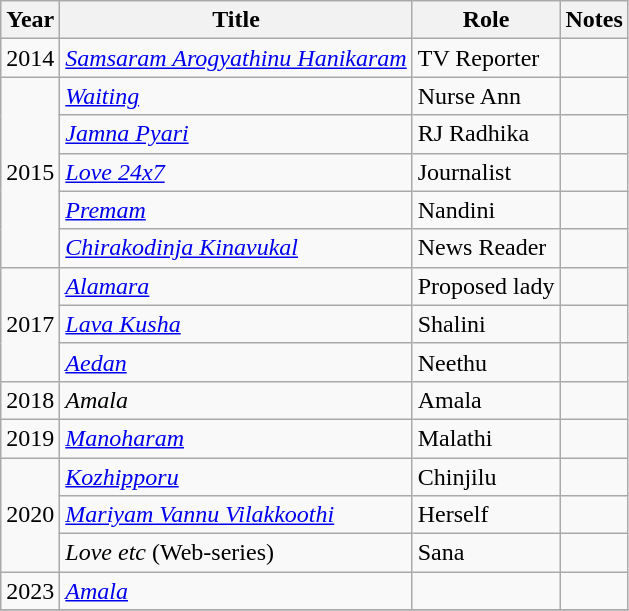<table class="wikitable sortable">
<tr>
<th>Year</th>
<th>Title</th>
<th>Role</th>
<th class="unsortable">Notes</th>
</tr>
<tr>
<td>2014</td>
<td><em><a href='#'>Samsaram Arogyathinu Hanikaram</a></em></td>
<td>TV Reporter</td>
<td></td>
</tr>
<tr>
<td rowspan=5>2015</td>
<td><em><a href='#'>Waiting</a></em></td>
<td>Nurse Ann</td>
<td></td>
</tr>
<tr>
<td><em><a href='#'>Jamna Pyari</a></em></td>
<td>RJ Radhika</td>
<td></td>
</tr>
<tr>
<td><em><a href='#'>Love 24x7</a></em></td>
<td>Journalist</td>
<td></td>
</tr>
<tr>
<td><em><a href='#'>Premam</a></em></td>
<td>Nandini</td>
<td></td>
</tr>
<tr>
<td><em><a href='#'>Chirakodinja Kinavukal</a></em></td>
<td>News Reader</td>
<td></td>
</tr>
<tr>
<td rowspan=3>2017</td>
<td><em><a href='#'>Alamara</a></em></td>
<td>Proposed lady</td>
<td></td>
</tr>
<tr>
<td><em><a href='#'>Lava Kusha</a></em></td>
<td>Shalini</td>
<td></td>
</tr>
<tr>
<td><em><a href='#'>Aedan</a></em></td>
<td>Neethu</td>
<td></td>
</tr>
<tr>
<td>2018</td>
<td><em>Amala</em></td>
<td>Amala</td>
<td></td>
</tr>
<tr>
<td>2019</td>
<td><em><a href='#'>Manoharam</a></em></td>
<td>Malathi</td>
<td></td>
</tr>
<tr>
<td rowspan=3>2020</td>
<td><em><a href='#'>Kozhipporu</a></em></td>
<td>Chinjilu</td>
<td></td>
</tr>
<tr>
<td><em><a href='#'>Mariyam Vannu Vilakkoothi</a></em></td>
<td>Herself</td>
<td></td>
</tr>
<tr>
<td><em>Love etc</em> (Web-series)</td>
<td>Sana</td>
<td></td>
</tr>
<tr>
<td>2023</td>
<td><em><a href='#'>Amala</a></em></td>
<td></td>
<td></td>
</tr>
<tr>
</tr>
</table>
